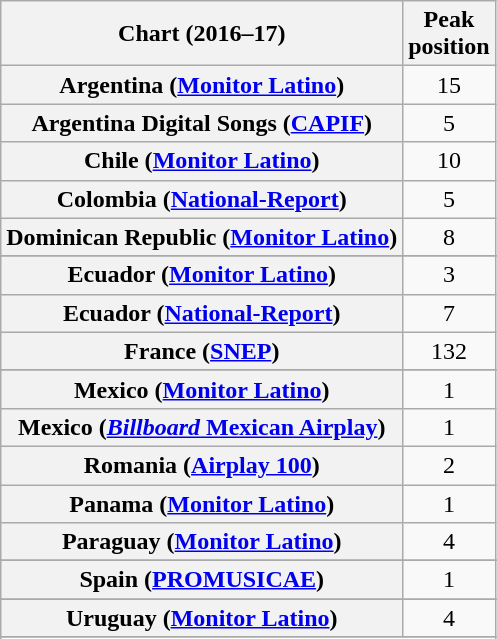<table class="wikitable sortable plainrowheaders" style="text-align:center">
<tr>
<th>Chart (2016–17)</th>
<th>Peak<br>position</th>
</tr>
<tr>
<th scope="row">Argentina (<a href='#'>Monitor Latino</a>)</th>
<td>15</td>
</tr>
<tr>
<th scope="row">Argentina Digital Songs (<a href='#'>CAPIF</a>)</th>
<td>5</td>
</tr>
<tr>
<th scope="row">Chile (<a href='#'>Monitor Latino</a>)</th>
<td>10</td>
</tr>
<tr>
<th scope="row">Colombia (<a href='#'>National-Report</a>)</th>
<td>5</td>
</tr>
<tr>
<th scope="row">Dominican Republic (<a href='#'>Monitor Latino</a>)</th>
<td>8</td>
</tr>
<tr>
</tr>
<tr>
<th scope="row">Ecuador (<a href='#'>Monitor Latino</a>)</th>
<td>3</td>
</tr>
<tr>
<th scope="row">Ecuador (<a href='#'>National-Report</a>)</th>
<td>7</td>
</tr>
<tr>
<th scope="row">France (<a href='#'>SNEP</a>)</th>
<td>132</td>
</tr>
<tr>
</tr>
<tr>
<th scope="row">Mexico (<a href='#'>Monitor Latino</a>)</th>
<td>1</td>
</tr>
<tr>
<th scope="row">Mexico (<a href='#'><em>Billboard</em> Mexican Airplay</a>)</th>
<td>1</td>
</tr>
<tr>
<th scope="row">Romania (<a href='#'>Airplay 100</a>)</th>
<td>2</td>
</tr>
<tr>
<th scope="row">Panama (<a href='#'>Monitor Latino</a>)</th>
<td>1</td>
</tr>
<tr>
<th scope="row">Paraguay (<a href='#'>Monitor Latino</a>)</th>
<td>4</td>
</tr>
<tr>
</tr>
<tr>
<th scope="row">Spain (<a href='#'>PROMUSICAE</a>)</th>
<td>1</td>
</tr>
<tr>
</tr>
<tr>
<th scope="row">Uruguay (<a href='#'>Monitor Latino</a>)</th>
<td>4</td>
</tr>
<tr>
</tr>
<tr>
</tr>
<tr>
</tr>
<tr>
</tr>
<tr>
</tr>
</table>
